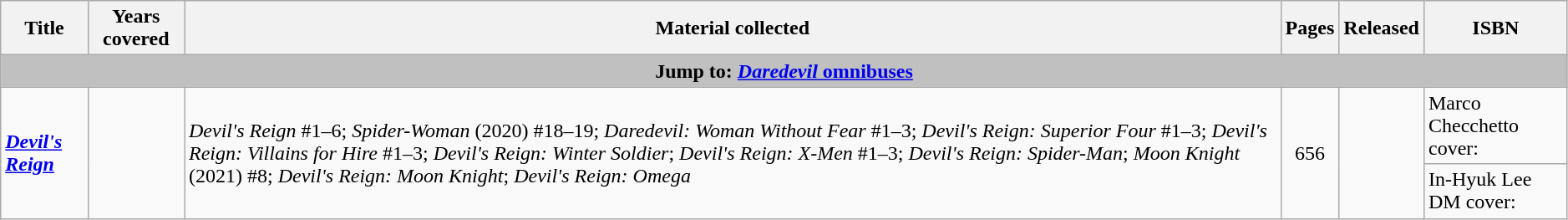<table class="wikitable sortable" width="99%">
<tr>
<th>Title</th>
<th>Years covered</th>
<th class="unsortable">Material collected</th>
<th>Pages</th>
<th>Released</th>
<th class="unsortable">ISBN</th>
</tr>
<tr>
<th colspan=8 style="background-color: silver;">Jump to: <a href='#'><em>Daredevil</em> omnibuses</a></th>
</tr>
<tr>
<td rowspan=2><strong><em><a href='#'>Devil's Reign</a></em></strong></td>
<td rowspan=2></td>
<td rowspan=2><em>Devil's Reign</em> #1–6; <em>Spider-Woman</em> (2020) #18–19; <em>Daredevil: Woman Without Fear</em> #1–3; <em>Devil's Reign: Superior Four</em> #1–3; <em>Devil's Reign: Villains for Hire</em> #1–3; <em>Devil's Reign: Winter Soldier</em>; <em>Devil's Reign: X-Men</em> #1–3; <em>Devil's Reign: Spider-Man</em>; <em>Moon Knight</em> (2021) #8; <em>Devil's Reign: Moon Knight</em>; <em>Devil's Reign: Omega</em></td>
<td rowspan=2 style="text-align: center;">656</td>
<td rowspan=2></td>
<td>Marco Checchetto cover: </td>
</tr>
<tr>
<td>In-Hyuk Lee DM cover: </td>
</tr>
</table>
